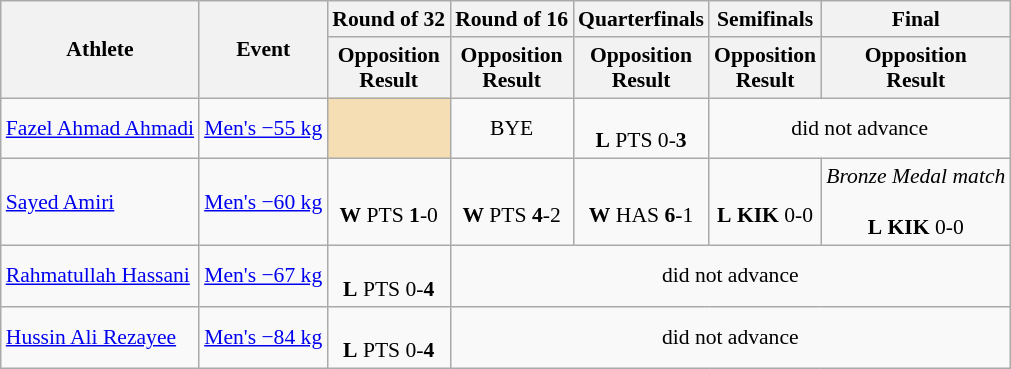<table class="wikitable" style="font-size:90%">
<tr>
<th rowspan="2">Athlete</th>
<th rowspan="2">Event</th>
<th>Round of 32</th>
<th>Round of 16</th>
<th>Quarterfinals</th>
<th>Semifinals</th>
<th>Final</th>
</tr>
<tr>
<th>Opposition<br>Result</th>
<th>Opposition<br>Result</th>
<th>Opposition<br>Result</th>
<th>Opposition<br>Result</th>
<th>Opposition<br>Result</th>
</tr>
<tr>
<td><a href='#'>Fazel Ahmad Ahmadi</a></td>
<td><a href='#'>Men's −55 kg</a></td>
<td align="center" bgcolor=wheat></td>
<td align=center>BYE</td>
<td align=center><br><strong>L</strong> PTS 0-<strong>3</strong></td>
<td align=center colspan="7">did not advance</td>
</tr>
<tr>
<td><a href='#'>Sayed Amiri</a></td>
<td><a href='#'>Men's −60 kg</a></td>
<td align=center><br><strong>W</strong> PTS <strong>1</strong>-0</td>
<td align=center><br><strong>W</strong> PTS <strong>4</strong>-2</td>
<td align=center><br><strong>W</strong> HAS <strong>6</strong>-1</td>
<td align=center><br><strong>L</strong> <strong>KIK</strong> 0-0</td>
<td align=center><em>Bronze Medal match</em><br><br><strong>L</strong> <strong>KIK</strong> 0-0</td>
</tr>
<tr>
<td><a href='#'>Rahmatullah Hassani</a></td>
<td><a href='#'>Men's −67 kg</a></td>
<td align=center><br><strong>L</strong> PTS 0-<strong>4</strong></td>
<td align=center colspan="7">did not advance</td>
</tr>
<tr>
<td><a href='#'>Hussin Ali Rezayee</a></td>
<td><a href='#'>Men's −84 kg</a></td>
<td align=center><br><strong>L</strong> PTS 0-<strong>4</strong></td>
<td align=center colspan="7">did not advance</td>
</tr>
</table>
